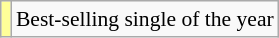<table class="wikitable sortable plainrowheaders" style="font-size:90%; text-align:center;">
<tr>
<td bgcolor=#FFFF99 align=center></td>
<td>Best-selling single of the year</td>
</tr>
</table>
